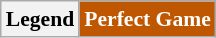<table class="wikitable" style="font-size:90%">
<tr>
<th !colspan="2">Legend</th>
<td style= "background: #BF5700; color:white"><strong>Perfect Game</strong></td>
</tr>
</table>
